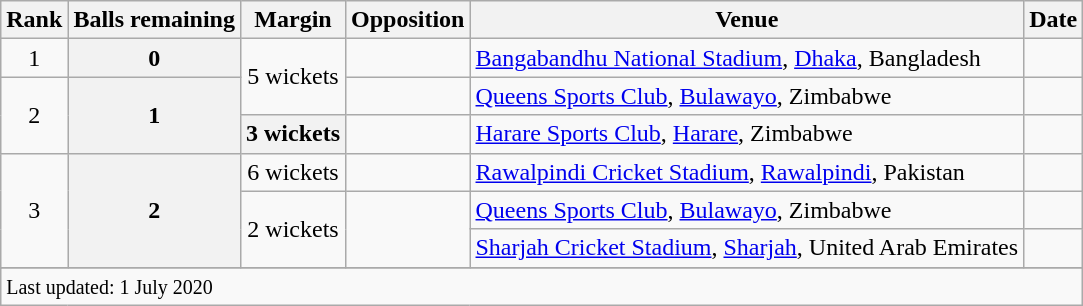<table class="wikitable plainrowheaders sortable">
<tr>
<th scope=col>Rank</th>
<th scope=col>Balls remaining</th>
<th scope=col>Margin</th>
<th scope=col>Opposition</th>
<th scope=col>Venue</th>
<th scope=col>Date</th>
</tr>
<tr>
<td style="text-align:center">1</td>
<th scope=row style=text-align:center;>0</th>
<td scope=row style=text-align:center; rowspan=2>5 wickets</td>
<td></td>
<td><a href='#'>Bangabandhu National Stadium</a>, <a href='#'>Dhaka</a>, Bangladesh</td>
<td></td>
</tr>
<tr>
<td style="text-align:center" rowspan=2>2</td>
<th scope=row style=text-align:center; rowspan=2>1</th>
<td></td>
<td><a href='#'>Queens Sports Club</a>, <a href='#'>Bulawayo</a>, Zimbabwe</td>
<td></td>
</tr>
<tr>
<th scope=row style=text-align:center;>3 wickets</th>
<td></td>
<td><a href='#'>Harare Sports Club</a>, <a href='#'>Harare</a>, Zimbabwe</td>
<td></td>
</tr>
<tr>
<td style="text-align:center" rowspan=3>3</td>
<th scope=row style=text-align:center; rowspan=3>2</th>
<td scope=row style=text-align:center;>6 wickets</td>
<td></td>
<td><a href='#'>Rawalpindi Cricket Stadium</a>, <a href='#'>Rawalpindi</a>, Pakistan</td>
<td></td>
</tr>
<tr>
<td scope=row style=text-align:center; rowspan=2>2 wickets</td>
<td rowspan=2></td>
<td><a href='#'>Queens Sports Club</a>, <a href='#'>Bulawayo</a>, Zimbabwe</td>
<td></td>
</tr>
<tr>
<td><a href='#'>Sharjah Cricket Stadium</a>, <a href='#'>Sharjah</a>, United Arab Emirates</td>
<td></td>
</tr>
<tr>
</tr>
<tr class=sortbottom>
<td colspan=6><small>Last updated: 1 July 2020</small></td>
</tr>
</table>
